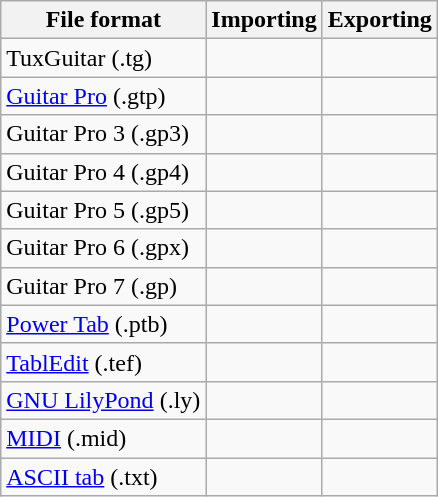<table class="wikitable">
<tr>
<th>File format</th>
<th>Importing</th>
<th>Exporting</th>
</tr>
<tr>
<td>TuxGuitar (.tg)</td>
<td></td>
<td></td>
</tr>
<tr>
<td><a href='#'>Guitar Pro</a> (.gtp)</td>
<td></td>
<td></td>
</tr>
<tr>
<td>Guitar Pro 3 (.gp3)</td>
<td></td>
<td></td>
</tr>
<tr>
<td>Guitar Pro 4 (.gp4)</td>
<td></td>
<td></td>
</tr>
<tr>
<td>Guitar Pro 5 (.gp5)</td>
<td></td>
<td></td>
</tr>
<tr>
<td>Guitar Pro 6 (.gpx)</td>
<td></td>
<td></td>
</tr>
<tr>
<td>Guitar Pro 7 (.gp)</td>
<td></td>
<td></td>
</tr>
<tr>
<td><a href='#'>Power Tab</a> (.ptb)</td>
<td></td>
<td></td>
</tr>
<tr>
<td><a href='#'>TablEdit</a> (.tef)</td>
<td></td>
<td></td>
</tr>
<tr>
<td><a href='#'>GNU LilyPond</a> (.ly)</td>
<td></td>
<td></td>
</tr>
<tr>
<td><a href='#'>MIDI</a> (.mid)</td>
<td></td>
<td></td>
</tr>
<tr>
<td><a href='#'>ASCII tab</a> (.txt)</td>
<td></td>
<td></td>
</tr>
</table>
